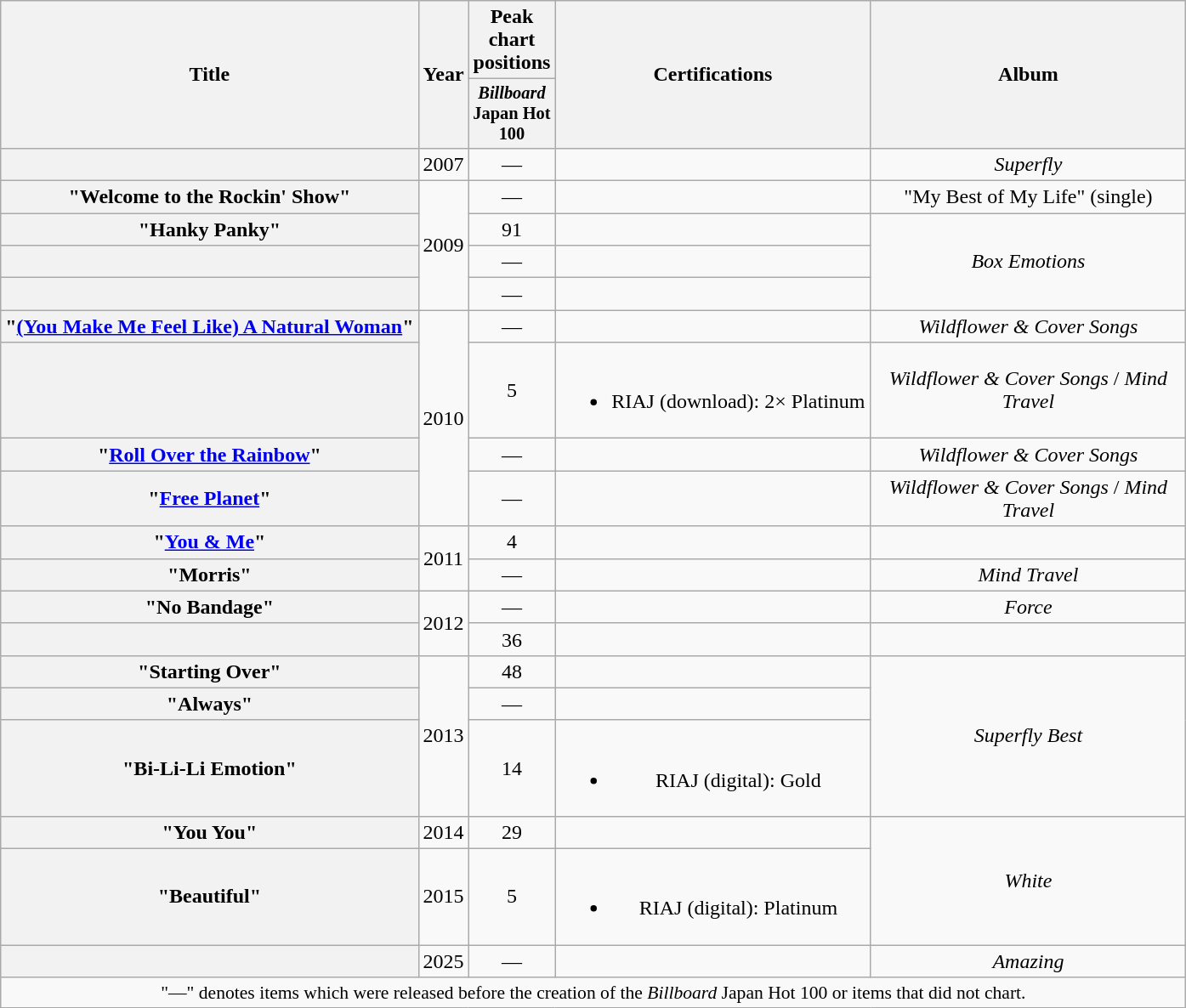<table class="wikitable plainrowheaders" style="text-align:center;">
<tr>
<th scope="col" rowspan="2">Title</th>
<th scope="col" rowspan="2" style="width:2em;">Year</th>
<th scope="col" colspan="1" style="width:1em;">Peak chart positions</th>
<th scope="col" rowspan="2" style="width:15em;">Certifications</th>
<th scope="col" rowspan="2" style="width:15em;">Album</th>
</tr>
<tr>
<th style="width:3em;font-size:85%"><em>Billboard</em> Japan Hot 100<br></th>
</tr>
<tr>
<th scope="row"></th>
<td>2007</td>
<td>—</td>
<td></td>
<td><em>Superfly</em></td>
</tr>
<tr>
<th scope="row">"Welcome to the Rockin' Show"</th>
<td rowspan="4">2009</td>
<td>—</td>
<td></td>
<td>"My Best of My Life" <span>(single)</span></td>
</tr>
<tr>
<th scope="row">"Hanky Panky"</th>
<td>91</td>
<td></td>
<td rowspan="3"><em>Box Emotions</em></td>
</tr>
<tr>
<th scope="row"></th>
<td>—</td>
</tr>
<tr>
<th scope="row"></th>
<td>—</td>
<td></td>
</tr>
<tr>
<th scope="row">"<a href='#'>(You Make Me Feel Like) A Natural Woman</a>"</th>
<td rowspan="4">2010</td>
<td>—</td>
<td></td>
<td><em>Wildflower & Cover Songs</em></td>
</tr>
<tr>
<th scope="row"></th>
<td>5</td>
<td><br><ul><li>RIAJ <span>(download)</span>: 2× Platinum</li></ul></td>
<td><em>Wildflower & Cover Songs</em> / <em>Mind Travel</em></td>
</tr>
<tr>
<th scope="row">"<a href='#'>Roll Over the Rainbow</a>"</th>
<td>—</td>
<td></td>
<td><em>Wildflower & Cover Songs</em></td>
</tr>
<tr>
<th scope="row">"<a href='#'>Free Planet</a>"</th>
<td>—</td>
<td></td>
<td><em>Wildflower & Cover Songs</em> / <em>Mind Travel</em></td>
</tr>
<tr>
<th scope="row">"<a href='#'>You & Me</a>"</th>
<td rowspan="2">2011</td>
<td>4</td>
<td></td>
<td></td>
</tr>
<tr>
<th scope="row">"Morris"</th>
<td>—</td>
<td></td>
<td><em>Mind Travel</em></td>
</tr>
<tr>
<th scope="row">"No Bandage"</th>
<td rowspan="2">2012</td>
<td>—</td>
<td></td>
<td><em>Force</em></td>
</tr>
<tr>
<th scope="row"></th>
<td>36</td>
<td></td>
<td><em></em></td>
</tr>
<tr>
<th scope="row">"Starting Over"</th>
<td rowspan="3">2013</td>
<td>48</td>
<td></td>
<td rowspan="3"><em>Superfly Best</em></td>
</tr>
<tr>
<th scope="row">"Always"</th>
<td>—</td>
<td></td>
</tr>
<tr>
<th scope="row">"Bi-Li-Li Emotion"</th>
<td>14</td>
<td><br><ul><li>RIAJ <span>(digital)</span>: Gold</li></ul></td>
</tr>
<tr>
<th scope="row">"You You"</th>
<td>2014</td>
<td>29</td>
<td></td>
<td rowspan="2"><em>White</em></td>
</tr>
<tr>
<th scope="row">"Beautiful"</th>
<td>2015</td>
<td>5</td>
<td><br><ul><li>RIAJ <span>(digital)</span>: Platinum</li></ul></td>
</tr>
<tr>
<th scope="row"></th>
<td>2025</td>
<td>—</td>
<td></td>
<td><em>Amazing</em></td>
</tr>
<tr>
<td colspan="12" align="center" style="font-size:90%;">"—" denotes items which were released before the creation of the <em>Billboard</em> Japan Hot 100 or items that did not chart.</td>
</tr>
</table>
